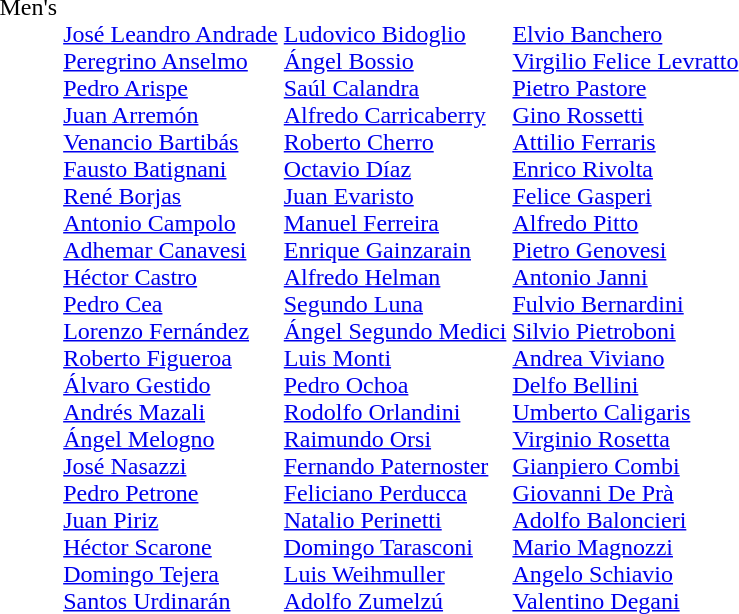<table>
<tr valign="top">
<td>Men's</td>
<td><br><a href='#'>José Leandro Andrade</a><br><a href='#'>Peregrino Anselmo</a><br><a href='#'>Pedro Arispe</a><br><a href='#'>Juan Arremón</a><br><a href='#'>Venancio Bartibás</a><br><a href='#'>Fausto Batignani</a><br><a href='#'>René Borjas</a><br><a href='#'>Antonio Campolo</a><br><a href='#'>Adhemar Canavesi</a><br><a href='#'>Héctor Castro</a><br><a href='#'>Pedro Cea</a><br><a href='#'>Lorenzo Fernández</a><br><a href='#'>Roberto Figueroa</a><br><a href='#'>Álvaro Gestido</a><br><a href='#'>Andrés Mazali</a><br><a href='#'>Ángel Melogno</a><br><a href='#'>José Nasazzi</a><br><a href='#'>Pedro Petrone</a><br><a href='#'>Juan Piriz</a><br><a href='#'>Héctor Scarone</a><br><a href='#'>Domingo Tejera</a><br><a href='#'>Santos Urdinarán</a></td>
<td><br><a href='#'>Ludovico Bidoglio</a><br><a href='#'>Ángel Bossio</a><br><a href='#'>Saúl Calandra</a><br><a href='#'>Alfredo Carricaberry</a><br><a href='#'>Roberto Cherro</a><br><a href='#'>Octavio Díaz</a><br><a href='#'>Juan Evaristo</a><br><a href='#'>Manuel Ferreira</a><br><a href='#'>Enrique Gainzarain</a><br><a href='#'>Alfredo Helman</a><br><a href='#'>Segundo Luna</a><br><a href='#'>Ángel Segundo Medici</a><br><a href='#'>Luis Monti</a><br><a href='#'>Pedro Ochoa</a><br><a href='#'>Rodolfo Orlandini</a><br><a href='#'>Raimundo Orsi</a><br><a href='#'>Fernando Paternoster</a><br><a href='#'>Feliciano Perducca</a><br><a href='#'>Natalio Perinetti</a><br><a href='#'>Domingo Tarasconi</a><br><a href='#'>Luis Weihmuller</a><br><a href='#'>Adolfo Zumelzú</a></td>
<td><br><a href='#'>Elvio Banchero</a><br><a href='#'>Virgilio Felice Levratto</a><br><a href='#'>Pietro Pastore</a><br><a href='#'>Gino Rossetti</a><br><a href='#'>Attilio Ferraris</a><br><a href='#'>Enrico Rivolta</a><br><a href='#'>Felice Gasperi</a><br><a href='#'>Alfredo Pitto</a><br><a href='#'>Pietro Genovesi</a><br><a href='#'>Antonio Janni</a><br><a href='#'>Fulvio Bernardini</a><br><a href='#'>Silvio Pietroboni</a><br><a href='#'>Andrea Viviano</a><br><a href='#'>Delfo Bellini</a><br><a href='#'>Umberto Caligaris</a><br><a href='#'>Virginio Rosetta</a><br><a href='#'>Gianpiero Combi</a><br><a href='#'>Giovanni De Prà</a><br><a href='#'>Adolfo Baloncieri</a><br><a href='#'>Mario Magnozzi</a><br><a href='#'>Angelo Schiavio</a><br><a href='#'>Valentino Degani</a></td>
</tr>
</table>
